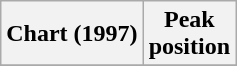<table class="wikitable sortable">
<tr>
<th align="left">Chart (1997)</th>
<th align="center">Peak<br>position</th>
</tr>
<tr>
</tr>
</table>
